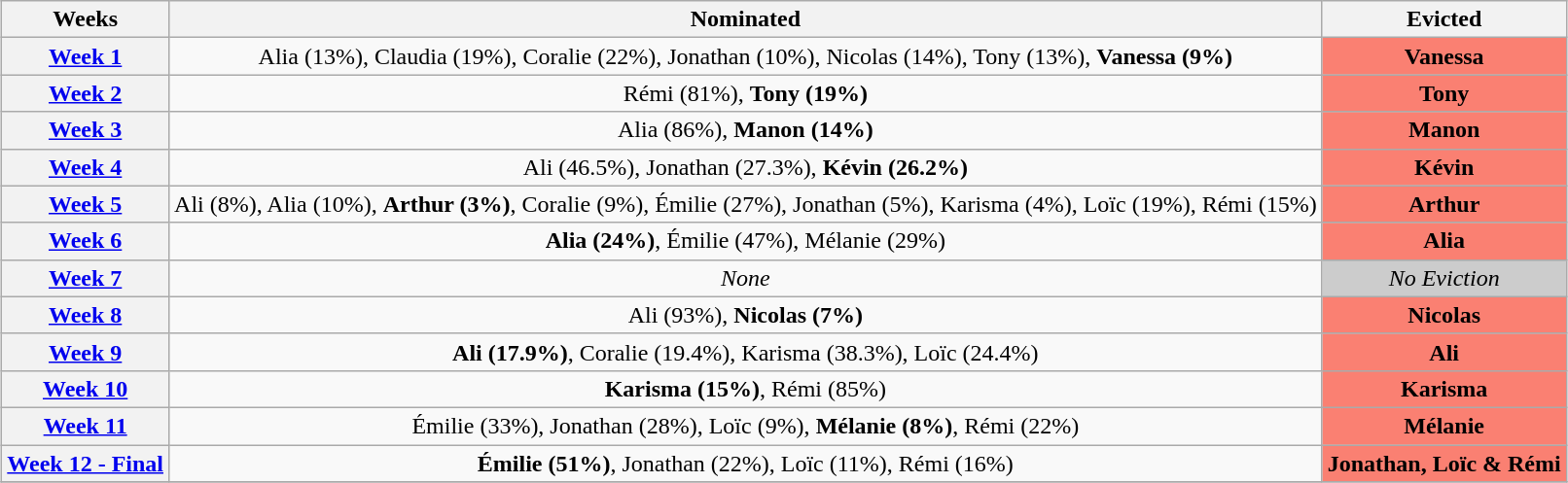<table class="wikitable" style="font-size:100%; text-align:center; margin-left: auto; margin-right: auto">
<tr>
<th>Weeks</th>
<th>Nominated</th>
<th>Evicted</th>
</tr>
<tr>
<th><a href='#'>Week 1</a></th>
<td>Alia (13%), Claudia (19%), Coralie (22%), Jonathan (10%), Nicolas (14%), Tony (13%), <strong>Vanessa (9%)</strong></td>
<td style="background:#fa8072"><strong>Vanessa</strong></td>
</tr>
<tr>
<th><a href='#'>Week 2</a></th>
<td>Rémi (81%), <strong>Tony (19%)</strong></td>
<td style="background:#fa8072"><strong>Tony</strong></td>
</tr>
<tr>
<th><a href='#'>Week 3</a></th>
<td>Alia (86%), <strong>Manon (14%)</strong></td>
<td style="background:#fa8072"><strong>Manon</strong></td>
</tr>
<tr>
<th><a href='#'>Week 4</a></th>
<td>Ali (46.5%), Jonathan (27.3%), <strong>Kévin (26.2%)</strong></td>
<td style="background:#fa8072"><strong>Kévin</strong></td>
</tr>
<tr>
<th><a href='#'>Week 5</a></th>
<td>Ali (8%), Alia (10%), <strong>Arthur (3%)</strong>, Coralie (9%), Émilie (27%), Jonathan (5%), Karisma (4%), Loïc (19%), Rémi (15%)</td>
<td style="background:#fa8072"><strong>Arthur</strong></td>
</tr>
<tr>
<th><a href='#'>Week 6</a></th>
<td><strong>Alia (24%)</strong>, Émilie (47%), Mélanie (29%)</td>
<td style="background:#fa8072"><strong>Alia</strong></td>
</tr>
<tr>
<th><a href='#'>Week 7</a></th>
<td><em>None</em></td>
<td style="background:#CCCCCC"><em>No Eviction</em></td>
</tr>
<tr>
<th><a href='#'>Week 8</a></th>
<td>Ali (93%), <strong>Nicolas (7%)</strong></td>
<td style="background:#fa8072"><strong>Nicolas</strong></td>
</tr>
<tr>
<th><a href='#'>Week 9</a></th>
<td><strong>Ali (17.9%)</strong>, Coralie (19.4%), Karisma (38.3%), Loïc (24.4%)</td>
<td style="background:#fa8072"><strong>Ali</strong></td>
</tr>
<tr>
<th><a href='#'>Week 10</a></th>
<td><strong>Karisma (15%)</strong>, Rémi (85%)</td>
<td style="background:#fa8072"><strong>Karisma</strong></td>
</tr>
<tr>
<th><a href='#'>Week 11</a></th>
<td>Émilie (33%), Jonathan (28%), Loïc (9%), <strong>Mélanie (8%)</strong>, Rémi (22%)</td>
<td style="background:#fa8072"><strong>Mélanie</strong></td>
</tr>
<tr>
<th><a href='#'>Week 12 - Final</a></th>
<td><strong>Émilie (51%)</strong>, Jonathan (22%), Loïc (11%), Rémi (16%)</td>
<td style="background:#fa8072"><strong>Jonathan, Loïc & Rémi</strong></td>
</tr>
<tr>
</tr>
</table>
